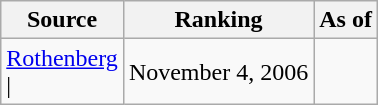<table class="wikitable" style="text-align:center">
<tr>
<th>Source</th>
<th>Ranking</th>
<th>As of</th>
</tr>
<tr>
<td align=left><a href='#'>Rothenberg</a><br>| </td>
<td>November 4, 2006</td>
</tr>
</table>
